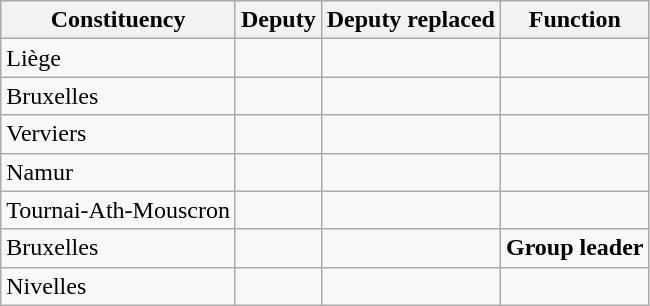<table class="wikitable">
<tr>
<th>Constituency</th>
<th>Deputy</th>
<th><strong>Deputy replaced</strong></th>
<th>Function</th>
</tr>
<tr>
<td>Liège</td>
<td></td>
<td></td>
<td></td>
</tr>
<tr>
<td>Bruxelles</td>
<td></td>
<td></td>
<td></td>
</tr>
<tr>
<td>Verviers</td>
<td></td>
<td></td>
<td></td>
</tr>
<tr>
<td>Namur</td>
<td></td>
<td></td>
<td></td>
</tr>
<tr>
<td>Tournai-Ath-Mouscron</td>
<td></td>
<td></td>
<td></td>
</tr>
<tr>
<td>Bruxelles</td>
<td></td>
<td></td>
<td><strong>Group leader</strong></td>
</tr>
<tr>
<td>Nivelles</td>
<td></td>
<td></td>
<td></td>
</tr>
</table>
